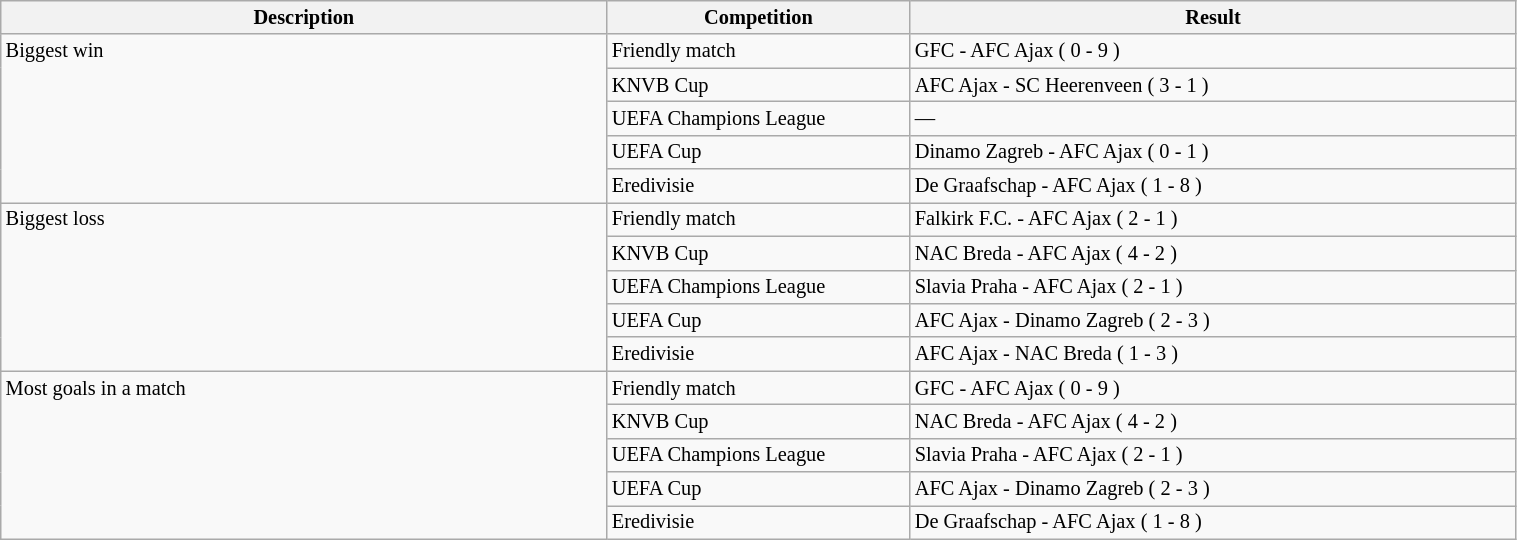<table class="wikitable" style="width:80%; font-size:85%;">
<tr valign=top>
<th width=40% align=center>Description</th>
<th width=20% align=center>Competition</th>
<th width=40% align=center>Result</th>
</tr>
<tr valign=top>
<td rowspan=5>Biggest win</td>
<td>  Friendly match</td>
<td>GFC - AFC Ajax ( 0 - 9 )</td>
</tr>
<tr>
<td>  KNVB Cup</td>
<td>AFC Ajax - SC Heerenveen ( 3 - 1 )</td>
</tr>
<tr>
<td> UEFA Champions League</td>
<td>—</td>
</tr>
<tr>
<td> UEFA Cup</td>
<td>Dinamo Zagreb - AFC Ajax ( 0 - 1 )</td>
</tr>
<tr>
<td> Eredivisie</td>
<td>De Graafschap - AFC Ajax ( 1 - 8 )</td>
</tr>
<tr valign=top>
<td rowspan=5>Biggest loss</td>
<td> Friendly match</td>
<td>Falkirk F.C. - AFC Ajax ( 2 - 1 )</td>
</tr>
<tr>
<td> KNVB Cup</td>
<td>NAC Breda - AFC Ajax ( 4 - 2 )</td>
</tr>
<tr>
<td> UEFA Champions League</td>
<td>Slavia Praha - AFC Ajax ( 2 - 1 )</td>
</tr>
<tr>
<td> UEFA Cup</td>
<td>AFC Ajax - Dinamo Zagreb ( 2 - 3 )</td>
</tr>
<tr>
<td> Eredivisie</td>
<td>AFC Ajax - NAC Breda ( 1 - 3 )</td>
</tr>
<tr valign=top>
<td rowspan=5>Most goals in a match</td>
<td> Friendly match</td>
<td>GFC - AFC Ajax ( 0 - 9 )</td>
</tr>
<tr>
<td> KNVB Cup</td>
<td>NAC Breda - AFC Ajax ( 4 - 2 )</td>
</tr>
<tr>
<td> UEFA Champions League</td>
<td>Slavia Praha - AFC Ajax ( 2 - 1 )</td>
</tr>
<tr>
<td> UEFA Cup</td>
<td>AFC Ajax - Dinamo Zagreb ( 2 - 3 )</td>
</tr>
<tr>
<td> Eredivisie</td>
<td>De Graafschap - AFC Ajax ( 1 - 8 )</td>
</tr>
</table>
